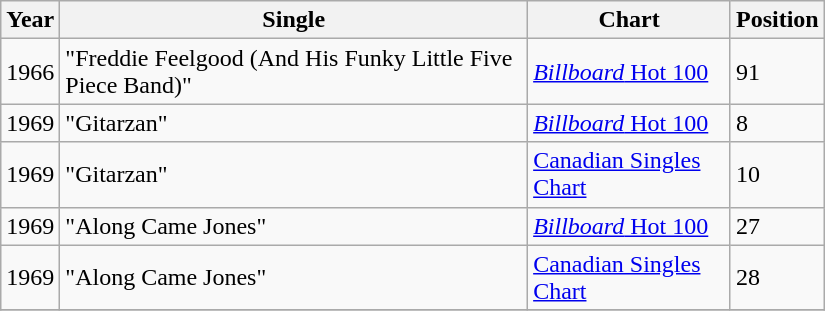<table class=wikitable width="550px">
<tr>
<th align="left">Year</th>
<th align="left">Single</th>
<th align="left">Chart</th>
<th align="left">Position</th>
</tr>
<tr>
<td align="left">1966</td>
<td align="left">"Freddie Feelgood (And His Funky Little Five Piece Band)"</td>
<td align="left"><a href='#'><em>Billboard</em> Hot 100</a></td>
<td align="left">91</td>
</tr>
<tr>
<td align="left">1969</td>
<td align="left">"Gitarzan"</td>
<td align="left"><a href='#'><em>Billboard</em> Hot 100</a></td>
<td align="left">8</td>
</tr>
<tr>
<td align="left">1969</td>
<td align="left">"Gitarzan"</td>
<td align="left"><a href='#'>Canadian Singles Chart</a></td>
<td align="left">10</td>
</tr>
<tr>
<td align="left">1969</td>
<td align="left">"Along Came Jones"</td>
<td align="left"><a href='#'><em>Billboard</em> Hot 100</a></td>
<td align="left">27</td>
</tr>
<tr>
<td align="left">1969</td>
<td align="left">"Along Came Jones"</td>
<td align="left"><a href='#'>Canadian Singles Chart</a></td>
<td align="left">28</td>
</tr>
<tr>
</tr>
</table>
